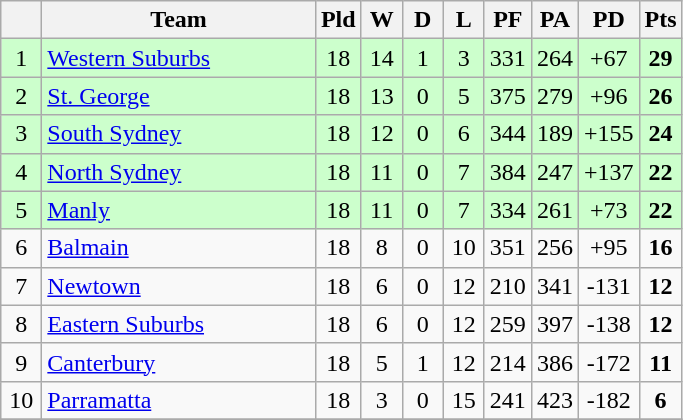<table class="wikitable" style="text-align:center;">
<tr>
<th width=20 abbr="Position×"></th>
<th width=175>Team</th>
<th width=20 abbr="Played">Pld</th>
<th width=20 abbr="Won">W</th>
<th width=20 abbr="Drawn">D</th>
<th width=20 abbr="Lost">L</th>
<th width=20 abbr="Points for">PF</th>
<th width=20 abbr="Points against">PA</th>
<th width=20 abbr="Points difference">PD</th>
<th width=20 abbr="Points">Pts</th>
</tr>
<tr style="background: #ccffcc;">
<td>1</td>
<td style="text-align:left;"> <a href='#'>Western Suburbs</a></td>
<td>18</td>
<td>14</td>
<td>1</td>
<td>3</td>
<td>331</td>
<td>264</td>
<td>+67</td>
<td><strong>29</strong></td>
</tr>
<tr style="background: #ccffcc;">
<td>2</td>
<td style="text-align:left;"> <a href='#'>St. George</a></td>
<td>18</td>
<td>13</td>
<td>0</td>
<td>5</td>
<td>375</td>
<td>279</td>
<td>+96</td>
<td><strong>26</strong></td>
</tr>
<tr style="background: #ccffcc;">
<td>3</td>
<td style="text-align:left;"> <a href='#'>South Sydney</a></td>
<td>18</td>
<td>12</td>
<td>0</td>
<td>6</td>
<td>344</td>
<td>189</td>
<td>+155</td>
<td><strong>24</strong></td>
</tr>
<tr style="background: #ccffcc;">
<td>4</td>
<td style="text-align:left;"> <a href='#'>North Sydney</a></td>
<td>18</td>
<td>11</td>
<td>0</td>
<td>7</td>
<td>384</td>
<td>247</td>
<td>+137</td>
<td><strong>22</strong></td>
</tr>
<tr style="background: #ccffcc;">
<td>5</td>
<td style="text-align:left;"> <a href='#'>Manly</a></td>
<td>18</td>
<td>11</td>
<td>0</td>
<td>7</td>
<td>334</td>
<td>261</td>
<td>+73</td>
<td><strong>22</strong></td>
</tr>
<tr>
<td>6</td>
<td style="text-align:left;"> <a href='#'>Balmain</a></td>
<td>18</td>
<td>8</td>
<td>0</td>
<td>10</td>
<td>351</td>
<td>256</td>
<td>+95</td>
<td><strong>16</strong></td>
</tr>
<tr>
<td>7</td>
<td style="text-align:left;"> <a href='#'>Newtown</a></td>
<td>18</td>
<td>6</td>
<td>0</td>
<td>12</td>
<td>210</td>
<td>341</td>
<td>-131</td>
<td><strong>12</strong></td>
</tr>
<tr>
<td>8</td>
<td style="text-align:left;"> <a href='#'>Eastern Suburbs</a></td>
<td>18</td>
<td>6</td>
<td>0</td>
<td>12</td>
<td>259</td>
<td>397</td>
<td>-138</td>
<td><strong>12</strong></td>
</tr>
<tr>
<td>9</td>
<td style="text-align:left;"> <a href='#'>Canterbury</a></td>
<td>18</td>
<td>5</td>
<td>1</td>
<td>12</td>
<td>214</td>
<td>386</td>
<td>-172</td>
<td><strong>11</strong></td>
</tr>
<tr>
<td>10</td>
<td style="text-align:left;"> <a href='#'>Parramatta</a></td>
<td>18</td>
<td>3</td>
<td>0</td>
<td>15</td>
<td>241</td>
<td>423</td>
<td>-182</td>
<td><strong>6</strong></td>
</tr>
<tr>
</tr>
</table>
